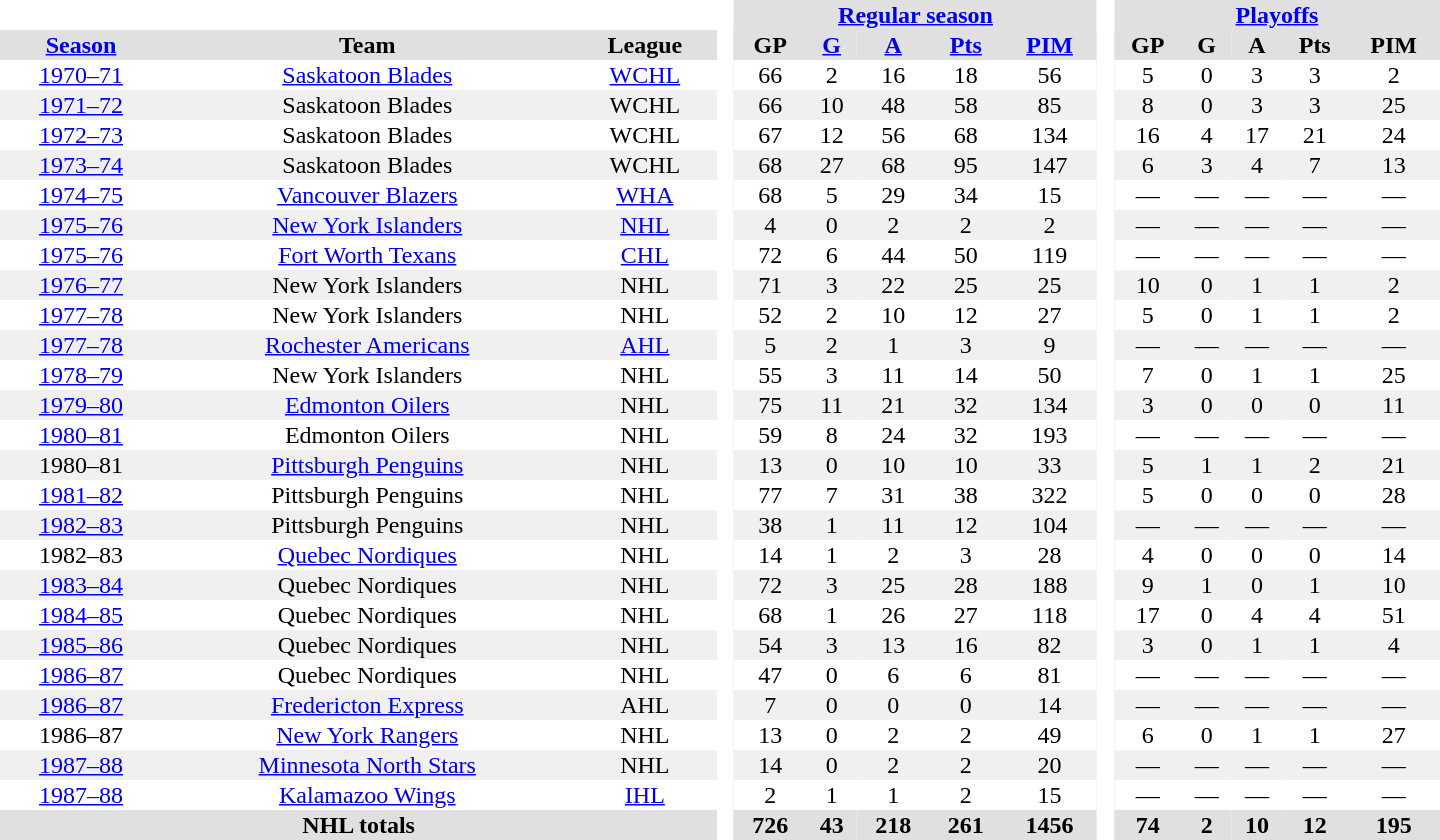<table border="0" cellpadding="1" cellspacing="0" style="text-align:center; width:60em">
<tr bgcolor="#e0e0e0">
<th colspan="3" bgcolor="#ffffff"> </th>
<th rowspan="99" bgcolor="#ffffff"> </th>
<th colspan="5"><a href='#'>Regular season</a></th>
<th rowspan="99" bgcolor="#ffffff"> </th>
<th colspan="5"><a href='#'>Playoffs</a></th>
</tr>
<tr bgcolor="#e0e0e0">
<th><a href='#'>Season</a></th>
<th>Team</th>
<th>League</th>
<th>GP</th>
<th><a href='#'>G</a></th>
<th><a href='#'>A</a></th>
<th><a href='#'>Pts</a></th>
<th><a href='#'>PIM</a></th>
<th>GP</th>
<th>G</th>
<th>A</th>
<th>Pts</th>
<th>PIM</th>
</tr>
<tr>
<td><a href='#'>1970–71</a></td>
<td><a href='#'>Saskatoon Blades</a></td>
<td><a href='#'>WCHL</a></td>
<td>66</td>
<td>2</td>
<td>16</td>
<td>18</td>
<td>56</td>
<td>5</td>
<td>0</td>
<td>3</td>
<td>3</td>
<td>2</td>
</tr>
<tr bgcolor="#f0f0f0">
<td><a href='#'>1971–72</a></td>
<td>Saskatoon Blades</td>
<td>WCHL</td>
<td>66</td>
<td>10</td>
<td>48</td>
<td>58</td>
<td>85</td>
<td>8</td>
<td>0</td>
<td>3</td>
<td>3</td>
<td>25</td>
</tr>
<tr>
<td><a href='#'>1972–73</a></td>
<td>Saskatoon Blades</td>
<td>WCHL</td>
<td>67</td>
<td>12</td>
<td>56</td>
<td>68</td>
<td>134</td>
<td>16</td>
<td>4</td>
<td>17</td>
<td>21</td>
<td>24</td>
</tr>
<tr bgcolor="#f0f0f0">
<td><a href='#'>1973–74</a></td>
<td>Saskatoon Blades</td>
<td>WCHL</td>
<td>68</td>
<td>27</td>
<td>68</td>
<td>95</td>
<td>147</td>
<td>6</td>
<td>3</td>
<td>4</td>
<td>7</td>
<td>13</td>
</tr>
<tr>
<td><a href='#'>1974–75</a></td>
<td><a href='#'>Vancouver Blazers</a></td>
<td><a href='#'>WHA</a></td>
<td>68</td>
<td>5</td>
<td>29</td>
<td>34</td>
<td>15</td>
<td>—</td>
<td>—</td>
<td>—</td>
<td>—</td>
<td>—</td>
</tr>
<tr bgcolor="#f0f0f0">
<td><a href='#'>1975–76</a></td>
<td><a href='#'>New York Islanders</a></td>
<td><a href='#'>NHL</a></td>
<td>4</td>
<td>0</td>
<td>2</td>
<td>2</td>
<td>2</td>
<td>—</td>
<td>—</td>
<td>—</td>
<td>—</td>
<td>—</td>
</tr>
<tr>
<td><a href='#'>1975–76</a></td>
<td><a href='#'>Fort Worth Texans</a></td>
<td><a href='#'>CHL</a></td>
<td>72</td>
<td>6</td>
<td>44</td>
<td>50</td>
<td>119</td>
<td>—</td>
<td>—</td>
<td>—</td>
<td>—</td>
<td>—</td>
</tr>
<tr bgcolor="#f0f0f0">
<td><a href='#'>1976–77</a></td>
<td>New York Islanders</td>
<td>NHL</td>
<td>71</td>
<td>3</td>
<td>22</td>
<td>25</td>
<td>25</td>
<td>10</td>
<td>0</td>
<td>1</td>
<td>1</td>
<td>2</td>
</tr>
<tr>
<td><a href='#'>1977–78</a></td>
<td>New York Islanders</td>
<td>NHL</td>
<td>52</td>
<td>2</td>
<td>10</td>
<td>12</td>
<td>27</td>
<td>5</td>
<td>0</td>
<td>1</td>
<td>1</td>
<td>2</td>
</tr>
<tr bgcolor="#f0f0f0">
<td><a href='#'>1977–78</a></td>
<td><a href='#'>Rochester Americans</a></td>
<td><a href='#'>AHL</a></td>
<td>5</td>
<td>2</td>
<td>1</td>
<td>3</td>
<td>9</td>
<td>—</td>
<td>—</td>
<td>—</td>
<td>—</td>
<td>—</td>
</tr>
<tr>
<td><a href='#'>1978–79</a></td>
<td>New York Islanders</td>
<td>NHL</td>
<td>55</td>
<td>3</td>
<td>11</td>
<td>14</td>
<td>50</td>
<td>7</td>
<td>0</td>
<td>1</td>
<td>1</td>
<td>25</td>
</tr>
<tr bgcolor="#f0f0f0">
<td><a href='#'>1979–80</a></td>
<td><a href='#'>Edmonton Oilers</a></td>
<td>NHL</td>
<td>75</td>
<td>11</td>
<td>21</td>
<td>32</td>
<td>134</td>
<td>3</td>
<td>0</td>
<td>0</td>
<td>0</td>
<td>11</td>
</tr>
<tr>
<td><a href='#'>1980–81</a></td>
<td>Edmonton Oilers</td>
<td>NHL</td>
<td>59</td>
<td>8</td>
<td>24</td>
<td>32</td>
<td>193</td>
<td>—</td>
<td>—</td>
<td>—</td>
<td>—</td>
<td>—</td>
</tr>
<tr bgcolor="#f0f0f0">
<td>1980–81</td>
<td><a href='#'>Pittsburgh Penguins</a></td>
<td>NHL</td>
<td>13</td>
<td>0</td>
<td>10</td>
<td>10</td>
<td>33</td>
<td>5</td>
<td>1</td>
<td>1</td>
<td>2</td>
<td>21</td>
</tr>
<tr>
<td><a href='#'>1981–82</a></td>
<td>Pittsburgh Penguins</td>
<td>NHL</td>
<td>77</td>
<td>7</td>
<td>31</td>
<td>38</td>
<td>322</td>
<td>5</td>
<td>0</td>
<td>0</td>
<td>0</td>
<td>28</td>
</tr>
<tr bgcolor="#f0f0f0">
<td><a href='#'>1982–83</a></td>
<td>Pittsburgh Penguins</td>
<td>NHL</td>
<td>38</td>
<td>1</td>
<td>11</td>
<td>12</td>
<td>104</td>
<td>—</td>
<td>—</td>
<td>—</td>
<td>—</td>
<td>—</td>
</tr>
<tr>
<td>1982–83</td>
<td><a href='#'>Quebec Nordiques</a></td>
<td>NHL</td>
<td>14</td>
<td>1</td>
<td>2</td>
<td>3</td>
<td>28</td>
<td>4</td>
<td>0</td>
<td>0</td>
<td>0</td>
<td>14</td>
</tr>
<tr bgcolor="#f0f0f0">
<td><a href='#'>1983–84</a></td>
<td>Quebec Nordiques</td>
<td>NHL</td>
<td>72</td>
<td>3</td>
<td>25</td>
<td>28</td>
<td>188</td>
<td>9</td>
<td>1</td>
<td>0</td>
<td>1</td>
<td>10</td>
</tr>
<tr>
<td><a href='#'>1984–85</a></td>
<td>Quebec Nordiques</td>
<td>NHL</td>
<td>68</td>
<td>1</td>
<td>26</td>
<td>27</td>
<td>118</td>
<td>17</td>
<td>0</td>
<td>4</td>
<td>4</td>
<td>51</td>
</tr>
<tr bgcolor="#f0f0f0">
<td><a href='#'>1985–86</a></td>
<td>Quebec Nordiques</td>
<td>NHL</td>
<td>54</td>
<td>3</td>
<td>13</td>
<td>16</td>
<td>82</td>
<td>3</td>
<td>0</td>
<td>1</td>
<td>1</td>
<td>4</td>
</tr>
<tr>
<td><a href='#'>1986–87</a></td>
<td>Quebec Nordiques</td>
<td>NHL</td>
<td>47</td>
<td>0</td>
<td>6</td>
<td>6</td>
<td>81</td>
<td>—</td>
<td>—</td>
<td>—</td>
<td>—</td>
<td>—</td>
</tr>
<tr bgcolor="#f0f0f0">
<td><a href='#'>1986–87</a></td>
<td><a href='#'>Fredericton Express</a></td>
<td>AHL</td>
<td>7</td>
<td>0</td>
<td>0</td>
<td>0</td>
<td>14</td>
<td>—</td>
<td>—</td>
<td>—</td>
<td>—</td>
<td>—</td>
</tr>
<tr>
<td>1986–87</td>
<td><a href='#'>New York Rangers</a></td>
<td>NHL</td>
<td>13</td>
<td>0</td>
<td>2</td>
<td>2</td>
<td>49</td>
<td>6</td>
<td>0</td>
<td>1</td>
<td>1</td>
<td>27</td>
</tr>
<tr bgcolor="#f0f0f0">
<td><a href='#'>1987–88</a></td>
<td><a href='#'>Minnesota North Stars</a></td>
<td>NHL</td>
<td>14</td>
<td>0</td>
<td>2</td>
<td>2</td>
<td>20</td>
<td>—</td>
<td>—</td>
<td>—</td>
<td>—</td>
<td>—</td>
</tr>
<tr>
<td><a href='#'>1987–88</a></td>
<td><a href='#'>Kalamazoo Wings</a></td>
<td><a href='#'>IHL</a></td>
<td>2</td>
<td>1</td>
<td>1</td>
<td>2</td>
<td>15</td>
<td>—</td>
<td>—</td>
<td>—</td>
<td>—</td>
<td>—</td>
</tr>
<tr bgcolor="#e0e0e0">
<th colspan="3">NHL totals</th>
<th>726</th>
<th>43</th>
<th>218</th>
<th>261</th>
<th>1456</th>
<th>74</th>
<th>2</th>
<th>10</th>
<th>12</th>
<th>195</th>
</tr>
</table>
